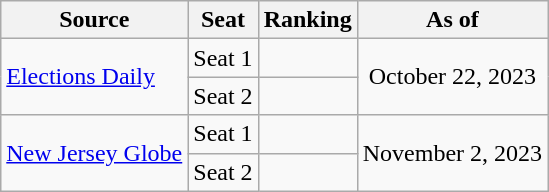<table class="wikitable" style="text-align:center">
<tr>
<th>Source</th>
<th>Seat</th>
<th>Ranking</th>
<th>As of</th>
</tr>
<tr>
<td align=left rowspan="2"><a href='#'>Elections Daily</a></td>
<td>Seat 1</td>
<td></td>
<td rowspan="2">October 22, 2023</td>
</tr>
<tr>
<td>Seat 2</td>
<td></td>
</tr>
<tr>
<td align=left rowspan="2"><a href='#'>New Jersey Globe</a></td>
<td>Seat 1</td>
<td></td>
<td rowspan="2">November 2, 2023</td>
</tr>
<tr>
<td>Seat 2</td>
<td></td>
</tr>
</table>
